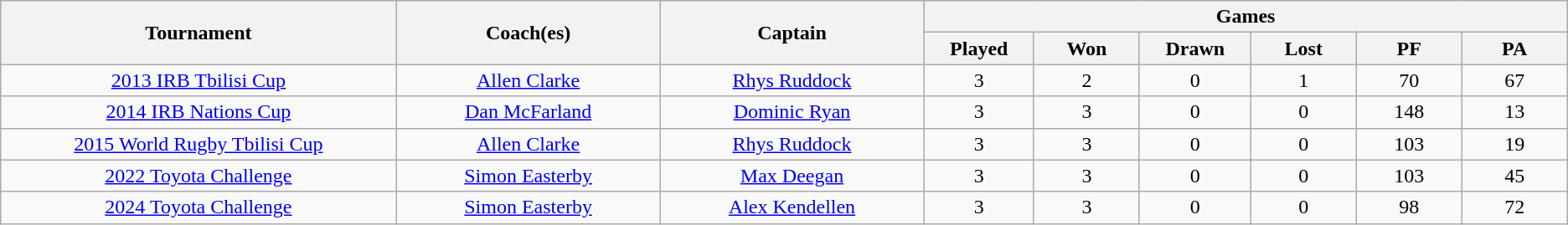<table class="wikitable" style="text-align:center">
<tr>
<th style="width:15%" rowspan=2>Tournament</th>
<th style="width:10%" rowspan=2>Coach(es)</th>
<th style="width:10%" rowspan=2>Captain</th>
<th style="width:24%" colspan=6>Games</th>
</tr>
<tr>
<th style="width:4%">Played</th>
<th style="width:4%">Won</th>
<th style="width:4%">Drawn</th>
<th style="width:4%">Lost</th>
<th style="width:4%">PF</th>
<th style="width:4%">PA</th>
</tr>
<tr>
<td><a href='#'>2013 IRB Tbilisi Cup</a></td>
<td><a href='#'>Allen Clarke</a></td>
<td><a href='#'>Rhys Ruddock</a></td>
<td align=center>3</td>
<td align=center>2</td>
<td align=center>0</td>
<td align=center>1</td>
<td align=center>70</td>
<td align=center>67</td>
</tr>
<tr>
<td><a href='#'>2014 IRB Nations Cup</a></td>
<td><a href='#'>Dan McFarland</a></td>
<td><a href='#'>Dominic Ryan</a></td>
<td align=center>3</td>
<td align=center>3</td>
<td align=center>0</td>
<td align=center>0</td>
<td align=center>148</td>
<td align=center>13</td>
</tr>
<tr>
<td><a href='#'>2015 World Rugby Tbilisi Cup</a></td>
<td><a href='#'>Allen Clarke</a></td>
<td><a href='#'>Rhys Ruddock</a></td>
<td align=center>3</td>
<td align=center>3</td>
<td align=center>0</td>
<td align=center>0</td>
<td align=center>103</td>
<td align=center>19</td>
</tr>
<tr>
<td><a href='#'>2022 Toyota Challenge</a></td>
<td><a href='#'>Simon Easterby</a></td>
<td><a href='#'>Max Deegan</a></td>
<td align=center>3</td>
<td align=center>3</td>
<td align=center>0</td>
<td align=center>0</td>
<td align=center>103</td>
<td align=center>45</td>
</tr>
<tr>
<td><a href='#'>2024 Toyota Challenge</a></td>
<td><a href='#'>Simon Easterby</a></td>
<td><a href='#'>Alex Kendellen</a></td>
<td align=center>3</td>
<td align=center>3</td>
<td align=center>0</td>
<td align=center>0</td>
<td align=center>98</td>
<td align=center>72</td>
</tr>
</table>
